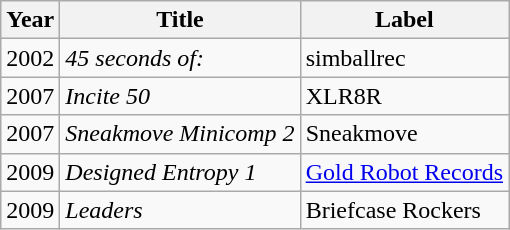<table class="wikitable">
<tr>
<th>Year</th>
<th>Title</th>
<th>Label</th>
</tr>
<tr>
<td>2002</td>
<td><em>45 seconds of:</em></td>
<td>simballrec</td>
</tr>
<tr>
<td>2007</td>
<td><em>Incite 50</em></td>
<td>XLR8R</td>
</tr>
<tr>
<td>2007</td>
<td><em>Sneakmove Minicomp 2</em></td>
<td>Sneakmove</td>
</tr>
<tr>
<td>2009</td>
<td><em>Designed Entropy 1</em></td>
<td><a href='#'>Gold Robot Records</a></td>
</tr>
<tr>
<td>2009</td>
<td><em>Leaders</em></td>
<td>Briefcase Rockers</td>
</tr>
</table>
